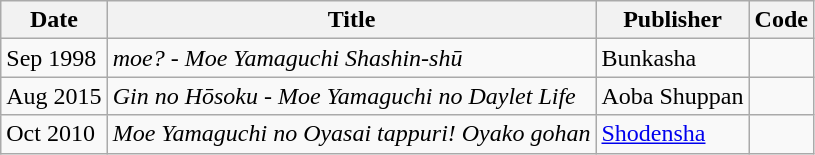<table class="wikitable">
<tr>
<th>Date</th>
<th>Title</th>
<th>Publisher</th>
<th>Code</th>
</tr>
<tr>
<td>Sep 1998</td>
<td><em>moe? - Moe Yamaguchi Shashin-shū</em></td>
<td>Bunkasha</td>
<td></td>
</tr>
<tr>
<td>Aug 2015</td>
<td><em>Gin no Hōsoku - Moe Yamaguchi no Daylet Life</em></td>
<td>Aoba Shuppan</td>
<td></td>
</tr>
<tr>
<td>Oct 2010</td>
<td><em>Moe Yamaguchi no Oyasai tappuri! Oyako gohan</em></td>
<td><a href='#'>Shodensha</a></td>
<td></td>
</tr>
</table>
